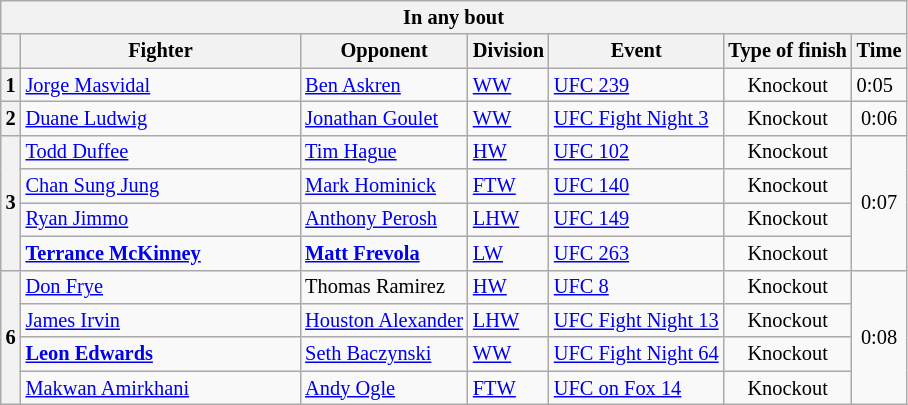<table class=wikitable style="font-size:85%;">
<tr>
<th colspan=7>In any bout</th>
</tr>
<tr>
<th></th>
<th width=180>Fighter</th>
<th>Opponent</th>
<th>Division</th>
<th>Event</th>
<th>Type of finish</th>
<th>Time</th>
</tr>
<tr>
<th>1</th>
<td> <a href='#'>Jorge Masvidal</a></td>
<td><a href='#'>Ben Askren</a></td>
<td><a href='#'>WW</a></td>
<td><a href='#'>UFC 239</a></td>
<td align=center>Knockout</td>
<td>0:05</td>
</tr>
<tr>
<th>2</th>
<td> <a href='#'>Duane Ludwig</a></td>
<td><a href='#'>Jonathan Goulet</a></td>
<td><a href='#'>WW</a></td>
<td><a href='#'>UFC Fight Night 3</a></td>
<td align=center>Knockout</td>
<td align=center>0:06</td>
</tr>
<tr>
<th rowspan=4>3</th>
<td> <a href='#'>Todd Duffee</a></td>
<td><a href='#'>Tim Hague</a></td>
<td><a href='#'>HW</a></td>
<td><a href='#'>UFC 102</a></td>
<td align=center>Knockout</td>
<td rowspan=4 align=center>0:07</td>
</tr>
<tr>
<td> <a href='#'>Chan Sung Jung</a></td>
<td><a href='#'>Mark Hominick</a></td>
<td><a href='#'>FTW</a></td>
<td><a href='#'>UFC 140</a></td>
<td align=center>Knockout</td>
</tr>
<tr>
<td> <a href='#'>Ryan Jimmo</a></td>
<td><a href='#'>Anthony Perosh</a></td>
<td><a href='#'>LHW</a></td>
<td><a href='#'>UFC 149</a></td>
<td align=center>Knockout</td>
</tr>
<tr>
<td> <strong><a href='#'>Terrance McKinney</a></strong></td>
<td><strong><a href='#'>Matt Frevola</a></strong></td>
<td><a href='#'>LW</a></td>
<td><a href='#'>UFC 263</a></td>
<td align=center>Knockout</td>
</tr>
<tr>
<th rowspan=4>6</th>
<td> <a href='#'>Don Frye</a></td>
<td>Thomas Ramirez</td>
<td><a href='#'>HW</a></td>
<td><a href='#'>UFC 8</a></td>
<td align=center>Knockout</td>
<td rowspan=4 align=center>0:08</td>
</tr>
<tr>
<td> <a href='#'>James Irvin</a></td>
<td><a href='#'>Houston Alexander</a></td>
<td><a href='#'>LHW</a></td>
<td><a href='#'>UFC Fight Night 13</a></td>
<td align=center>Knockout</td>
</tr>
<tr>
<td> <strong><a href='#'>Leon Edwards</a></strong></td>
<td><a href='#'>Seth Baczynski</a></td>
<td><a href='#'>WW</a></td>
<td><a href='#'>UFC Fight Night 64</a></td>
<td align=center>Knockout</td>
</tr>
<tr>
<td> <a href='#'>Makwan Amirkhani</a></td>
<td><a href='#'>Andy Ogle</a></td>
<td><a href='#'>FTW</a></td>
<td><a href='#'>UFC on Fox 14</a></td>
<td align=center>Knockout</td>
</tr>
</table>
